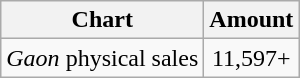<table class="wikitable">
<tr>
<th>Chart</th>
<th>Amount</th>
</tr>
<tr>
<td><em>Gaon</em> physical sales</td>
<td align="center">11,597+</td>
</tr>
</table>
